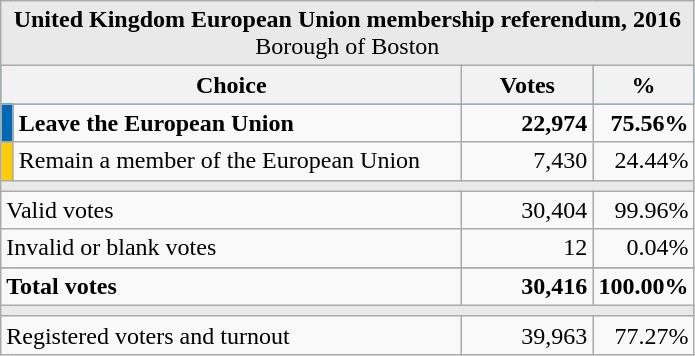<table class="wikitable" style="text-align:right; font-size:100%;">
<tr>
<td colspan="4" bgcolor="#E9E9E9" align="center"><strong>United Kingdom European Union membership referendum, 2016</strong> <br>Borough of Boston</td>
</tr>
<tr bgcolor="#09a8ff" align="center">
<th align="left" colspan="2" width="300">Choice</th>
<th width="80">Votes</th>
<th width="50">%</th>
</tr>
<tr>
<td bgcolor="#0069b5"></td>
<td align="left"><strong>Leave the European Union</strong></td>
<td><strong>22,974</strong></td>
<td><strong>75.56%</strong></td>
</tr>
<tr>
<td width="1" bgcolor="#ffcc08"></td>
<td align="left">Remain a member of the European Union</td>
<td>7,430</td>
<td>24.44%</td>
</tr>
<tr>
<td colspan="4" bgcolor="#E9E9E9"></td>
</tr>
<tr>
<td align="left" colspan="2">Valid votes</td>
<td>30,404</td>
<td>99.96%</td>
</tr>
<tr>
<td align="left" colspan="2">Invalid or blank votes</td>
<td>12</td>
<td>0.04%</td>
</tr>
<tr>
</tr>
<tr style="font-weight:bold;">
<td align="left" colspan="2">Total votes</td>
<td>30,416</td>
<td>100.00%</td>
</tr>
<tr>
<td colspan="4" bgcolor="#E9E9E9"></td>
</tr>
<tr>
<td align="left" colspan="2">Registered voters and turnout</td>
<td>39,963</td>
<td>77.27%</td>
</tr>
</table>
